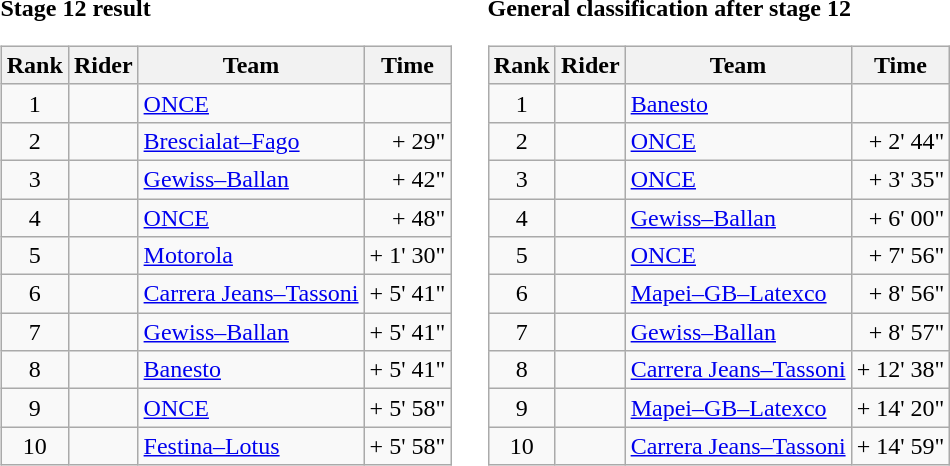<table>
<tr>
<td><strong>Stage 12 result</strong><br><table class="wikitable">
<tr>
<th scope="col">Rank</th>
<th scope="col">Rider</th>
<th scope="col">Team</th>
<th scope="col">Time</th>
</tr>
<tr>
<td style="text-align:center;">1</td>
<td></td>
<td><a href='#'>ONCE</a></td>
<td style="text-align:right;"></td>
</tr>
<tr>
<td style="text-align:center;">2</td>
<td></td>
<td><a href='#'>Brescialat–Fago</a></td>
<td style="text-align:right;">+ 29"</td>
</tr>
<tr>
<td style="text-align:center;">3</td>
<td></td>
<td><a href='#'>Gewiss–Ballan</a></td>
<td style="text-align:right;">+ 42"</td>
</tr>
<tr>
<td style="text-align:center;">4</td>
<td></td>
<td><a href='#'>ONCE</a></td>
<td style="text-align:right;">+ 48"</td>
</tr>
<tr>
<td style="text-align:center;">5</td>
<td></td>
<td><a href='#'>Motorola</a></td>
<td style="text-align:right;">+ 1' 30"</td>
</tr>
<tr>
<td style="text-align:center;">6</td>
<td></td>
<td><a href='#'>Carrera Jeans–Tassoni</a></td>
<td style="text-align:right;">+ 5' 41"</td>
</tr>
<tr>
<td style="text-align:center;">7</td>
<td></td>
<td><a href='#'>Gewiss–Ballan</a></td>
<td style="text-align:right;">+ 5' 41"</td>
</tr>
<tr>
<td style="text-align:center;">8</td>
<td> </td>
<td><a href='#'>Banesto</a></td>
<td style="text-align:right;">+ 5' 41"</td>
</tr>
<tr>
<td style="text-align:center;">9</td>
<td></td>
<td><a href='#'>ONCE</a></td>
<td style="text-align:right;">+ 5' 58"</td>
</tr>
<tr>
<td style="text-align:center;">10</td>
<td></td>
<td><a href='#'>Festina–Lotus</a></td>
<td style="text-align:right;">+ 5' 58"</td>
</tr>
</table>
</td>
<td></td>
<td><strong>General classification after stage 12</strong><br><table class="wikitable">
<tr>
<th scope="col">Rank</th>
<th scope="col">Rider</th>
<th scope="col">Team</th>
<th scope="col">Time</th>
</tr>
<tr>
<td style="text-align:center;">1</td>
<td> </td>
<td><a href='#'>Banesto</a></td>
<td style="text-align:right;"></td>
</tr>
<tr>
<td style="text-align:center;">2</td>
<td></td>
<td><a href='#'>ONCE</a></td>
<td style="text-align:right;">+ 2' 44"</td>
</tr>
<tr>
<td style="text-align:center;">3</td>
<td></td>
<td><a href='#'>ONCE</a></td>
<td style="text-align:right;">+ 3' 35"</td>
</tr>
<tr>
<td style="text-align:center;">4</td>
<td></td>
<td><a href='#'>Gewiss–Ballan</a></td>
<td style="text-align:right;">+ 6' 00"</td>
</tr>
<tr>
<td style="text-align:center;">5</td>
<td></td>
<td><a href='#'>ONCE</a></td>
<td style="text-align:right;">+ 7' 56"</td>
</tr>
<tr>
<td style="text-align:center;">6</td>
<td></td>
<td><a href='#'>Mapei–GB–Latexco</a></td>
<td style="text-align:right;">+ 8' 56"</td>
</tr>
<tr>
<td style="text-align:center;">7</td>
<td></td>
<td><a href='#'>Gewiss–Ballan</a></td>
<td style="text-align:right;">+ 8' 57"</td>
</tr>
<tr>
<td style="text-align:center;">8</td>
<td></td>
<td><a href='#'>Carrera Jeans–Tassoni</a></td>
<td style="text-align:right;">+ 12' 38"</td>
</tr>
<tr>
<td style="text-align:center;">9</td>
<td></td>
<td><a href='#'>Mapei–GB–Latexco</a></td>
<td style="text-align:right;">+ 14' 20"</td>
</tr>
<tr>
<td style="text-align:center;">10</td>
<td></td>
<td><a href='#'>Carrera Jeans–Tassoni</a></td>
<td style="text-align:right;">+ 14' 59"</td>
</tr>
</table>
</td>
</tr>
</table>
